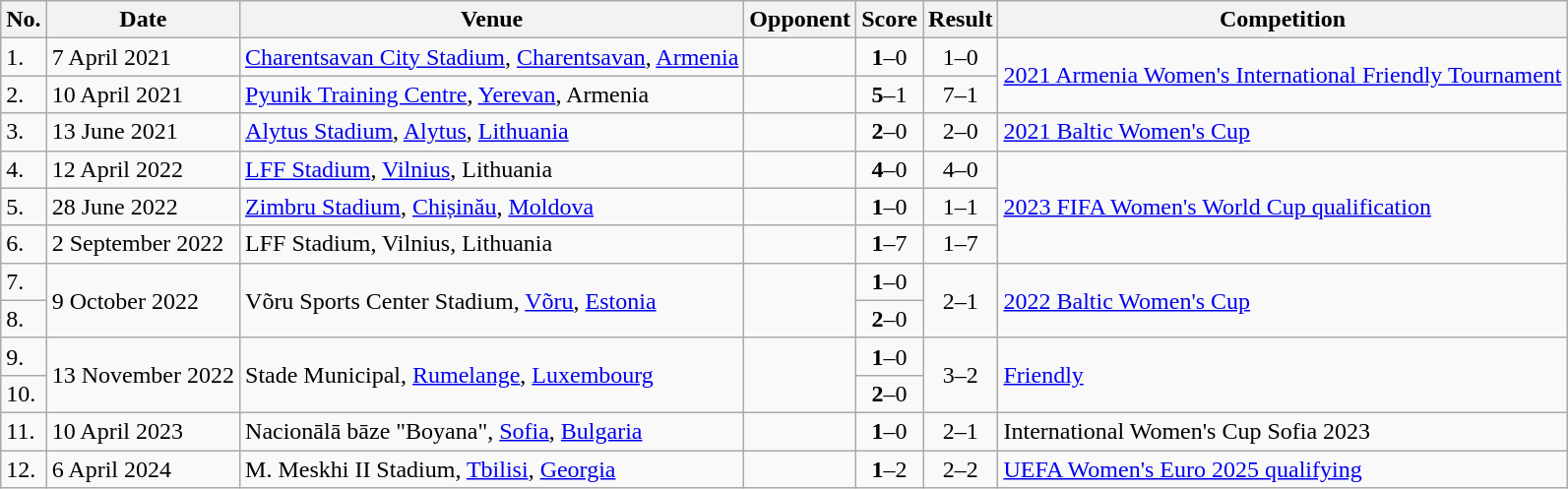<table class="wikitable">
<tr>
<th>No.</th>
<th>Date</th>
<th>Venue</th>
<th>Opponent</th>
<th>Score</th>
<th>Result</th>
<th>Competition</th>
</tr>
<tr>
<td>1.</td>
<td>7 April 2021</td>
<td><a href='#'>Charentsavan City Stadium</a>, <a href='#'>Charentsavan</a>, <a href='#'>Armenia</a></td>
<td></td>
<td align=center><strong>1</strong>–0</td>
<td align=center>1–0</td>
<td rowspan=2><a href='#'>2021 Armenia Women's International Friendly Tournament</a></td>
</tr>
<tr>
<td>2.</td>
<td>10 April 2021</td>
<td><a href='#'>Pyunik Training Centre</a>, <a href='#'>Yerevan</a>, Armenia</td>
<td></td>
<td align=center><strong>5</strong>–1</td>
<td align=center>7–1</td>
</tr>
<tr>
<td>3.</td>
<td>13 June 2021</td>
<td><a href='#'>Alytus Stadium</a>, <a href='#'>Alytus</a>, <a href='#'>Lithuania</a></td>
<td></td>
<td align=center><strong>2</strong>–0</td>
<td align=center>2–0</td>
<td><a href='#'>2021 Baltic Women's Cup</a></td>
</tr>
<tr>
<td>4.</td>
<td>12 April 2022</td>
<td><a href='#'>LFF Stadium</a>, <a href='#'>Vilnius</a>, Lithuania</td>
<td></td>
<td align=center><strong>4</strong>–0</td>
<td align=center>4–0</td>
<td rowspan=3><a href='#'>2023 FIFA Women's World Cup qualification</a></td>
</tr>
<tr>
<td>5.</td>
<td>28 June 2022</td>
<td><a href='#'>Zimbru Stadium</a>, <a href='#'>Chișinău</a>, <a href='#'>Moldova</a></td>
<td></td>
<td align=center><strong>1</strong>–0</td>
<td align=center>1–1</td>
</tr>
<tr>
<td>6.</td>
<td>2 September 2022</td>
<td>LFF Stadium, Vilnius, Lithuania</td>
<td></td>
<td align=center><strong>1</strong>–7</td>
<td align=center>1–7</td>
</tr>
<tr>
<td>7.</td>
<td rowspan=2>9 October 2022</td>
<td rowspan=2>Võru Sports Center Stadium, <a href='#'>Võru</a>, <a href='#'>Estonia</a></td>
<td rowspan=2></td>
<td align=center><strong>1</strong>–0</td>
<td rowspan=2 align=center>2–1</td>
<td rowspan=2><a href='#'>2022 Baltic Women's Cup</a></td>
</tr>
<tr>
<td>8.</td>
<td align=center><strong>2</strong>–0</td>
</tr>
<tr>
<td>9.</td>
<td rowspan=2>13 November 2022</td>
<td rowspan=2>Stade Municipal, <a href='#'>Rumelange</a>, <a href='#'>Luxembourg</a></td>
<td rowspan=2></td>
<td align=center><strong>1</strong>–0</td>
<td rowspan=2 align=center>3–2</td>
<td rowspan=2><a href='#'>Friendly</a></td>
</tr>
<tr>
<td>10.</td>
<td align=center><strong>2</strong>–0</td>
</tr>
<tr>
<td>11.</td>
<td>10 April 2023</td>
<td>Nacionālā bāze "Boyana", <a href='#'>Sofia</a>, <a href='#'>Bulgaria</a></td>
<td></td>
<td align=center><strong>1</strong>–0</td>
<td align=center>2–1</td>
<td>International Women's Cup Sofia 2023</td>
</tr>
<tr>
<td>12.</td>
<td>6 April 2024</td>
<td>M. Meskhi II Stadium, <a href='#'>Tbilisi</a>, <a href='#'>Georgia</a></td>
<td></td>
<td align=center><strong>1</strong>–2</td>
<td align=center>2–2</td>
<td><a href='#'>UEFA Women's Euro 2025 qualifying</a></td>
</tr>
</table>
